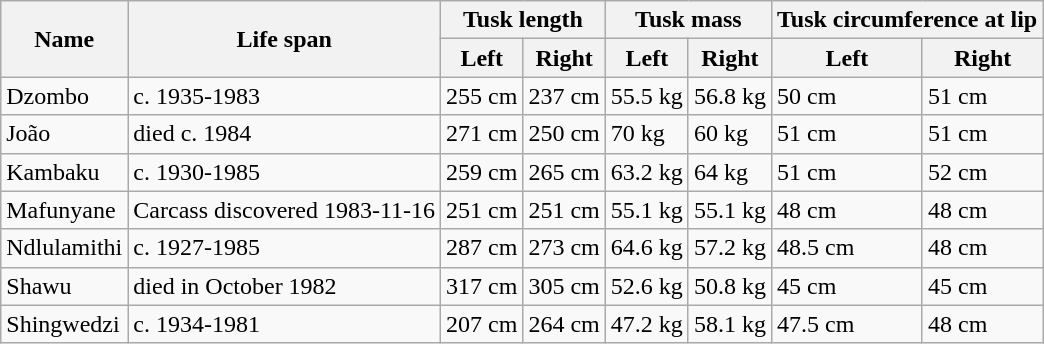<table class="wikitable sortable">
<tr>
<th rowspan="2">Name</th>
<th rowspan="2">Life span</th>
<th colspan="2">Tusk length</th>
<th colspan="2">Tusk mass</th>
<th colspan="2">Tusk circumference at lip</th>
</tr>
<tr>
<th>Left</th>
<th>Right</th>
<th>Left</th>
<th>Right</th>
<th>Left</th>
<th>Right</th>
</tr>
<tr>
<td>Dzombo</td>
<td>c. 1935-1983</td>
<td>255 cm</td>
<td>237 cm</td>
<td>55.5 kg</td>
<td>56.8 kg</td>
<td>50 cm</td>
<td>51 cm</td>
</tr>
<tr>
<td>João</td>
<td>died c. 1984</td>
<td>271 cm</td>
<td>250 cm</td>
<td>70 kg</td>
<td>60 kg</td>
<td>51 cm</td>
<td>51 cm</td>
</tr>
<tr>
<td>Kambaku</td>
<td>c. 1930-1985</td>
<td>259 cm</td>
<td>265 cm</td>
<td>63.2 kg</td>
<td>64 kg</td>
<td>51 cm</td>
<td>52 cm</td>
</tr>
<tr>
<td>Mafunyane</td>
<td>Carcass discovered 1983-11-16</td>
<td>251 cm</td>
<td>251 cm</td>
<td>55.1 kg</td>
<td>55.1 kg</td>
<td>48 cm</td>
<td>48 cm</td>
</tr>
<tr>
<td>Ndlulamithi</td>
<td>c. 1927-1985</td>
<td>287 cm</td>
<td>273 cm</td>
<td>64.6 kg</td>
<td>57.2 kg</td>
<td>48.5 cm</td>
<td>48 cm</td>
</tr>
<tr>
<td>Shawu</td>
<td>died in October 1982</td>
<td>317 cm</td>
<td>305 cm</td>
<td>52.6 kg</td>
<td>50.8 kg</td>
<td>45 cm</td>
<td>45 cm</td>
</tr>
<tr>
<td>Shingwedzi</td>
<td>c. 1934-1981</td>
<td>207 cm</td>
<td>264 cm</td>
<td>47.2 kg</td>
<td>58.1 kg</td>
<td>47.5 cm</td>
<td>48 cm</td>
</tr>
</table>
